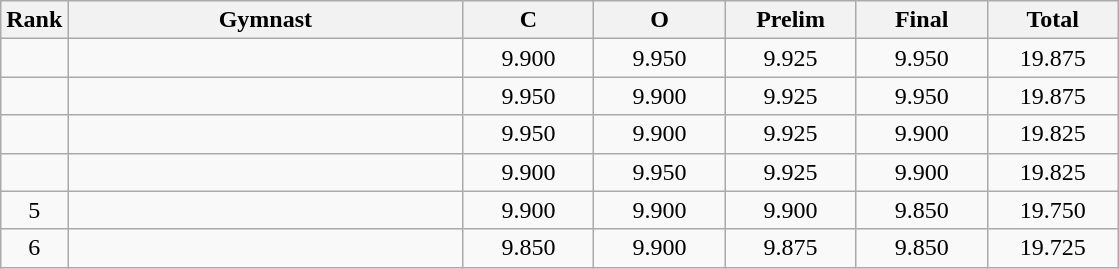<table class="wikitable" style="text-align:center">
<tr>
<th>Rank</th>
<th style="width:16em">Gymnast</th>
<th style="width:5em">C</th>
<th style="width:5em">O</th>
<th style="width:5em">Prelim</th>
<th style="width:5em">Final</th>
<th style="width:5em">Total</th>
</tr>
<tr>
<td></td>
<td align=left></td>
<td>9.900</td>
<td>9.950</td>
<td>9.925</td>
<td>9.950</td>
<td>19.875</td>
</tr>
<tr>
<td></td>
<td align=left></td>
<td>9.950</td>
<td>9.900</td>
<td>9.925</td>
<td>9.950</td>
<td>19.875</td>
</tr>
<tr>
<td></td>
<td align=left></td>
<td>9.950</td>
<td>9.900</td>
<td>9.925</td>
<td>9.900</td>
<td>19.825</td>
</tr>
<tr>
<td></td>
<td align=left></td>
<td>9.900</td>
<td>9.950</td>
<td>9.925</td>
<td>9.900</td>
<td>19.825</td>
</tr>
<tr>
<td>5</td>
<td align=left></td>
<td>9.900</td>
<td>9.900</td>
<td>9.900</td>
<td>9.850</td>
<td>19.750</td>
</tr>
<tr>
<td>6</td>
<td align=left></td>
<td>9.850</td>
<td>9.900</td>
<td>9.875</td>
<td>9.850</td>
<td>19.725</td>
</tr>
</table>
